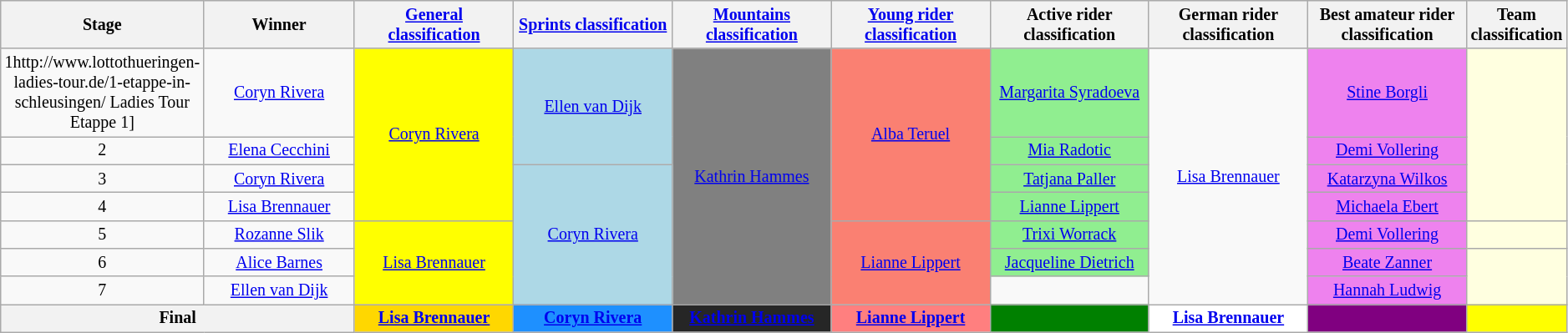<table class="wikitable" style="text-align: center; font-size:smaller;">
<tr style="background-color: #efefef;">
<th width="2%">Stage</th>
<th width="12.25%">Winner</th>
<th width="12.25%"><a href='#'>General classification</a><br></th>
<th width="12.25%"><a href='#'>Sprints classification</a><br></th>
<th width="12.25%"><a href='#'>Mountains classification</a><br></th>
<th width="12.25%"><a href='#'>Young rider classification</a><br></th>
<th width="12.25%">Active rider classification<br></th>
<th width="12.25%">German rider classification<br></th>
<th width="12.25%">Best amateur rider classification<br></th>
<th width="12.25%">Team classification<br></th>
</tr>
<tr>
<td scope=row>1<ref[>http://www.lottothueringen-ladies-tour.de/1-etappe-in-schleusingen/ Ladies Tour Etappe 1] </ref></td>
<td><a href='#'>Coryn Rivera</a></td>
<td style="background:yellow;" rowspan=4><a href='#'>Coryn Rivera</a></td>
<td style="background:lightblue;" rowspan=2><a href='#'>Ellen van Dijk</a></td>
<td style="background:grey;" rowspan=7><a href='#'>Kathrin Hammes</a></td>
<td style="background:salmon;" rowspan=4><a href='#'>Alba Teruel</a></td>
<td style="background:lightgreen;"><a href='#'>Margarita Syradoeva</a></td>
<td style="background:offwhite;" rowspan=7><a href='#'>Lisa Brennauer</a></td>
<td style="background:violet;"><a href='#'>Stine Borgli</a></td>
<td style="background:lightyellow;" rowspan=4></td>
</tr>
<tr>
<td scope=row>2</td>
<td><a href='#'>Elena Cecchini</a></td>
<td style="background:lightgreen;"><a href='#'>Mia Radotic</a></td>
<td style="background:violet;"><a href='#'>Demi Vollering</a></td>
</tr>
<tr>
<td scope=row>3</td>
<td><a href='#'>Coryn Rivera</a></td>
<td style="background:lightblue;" rowspan=5><a href='#'>Coryn Rivera</a></td>
<td style="background:lightgreen;"><a href='#'>Tatjana Paller</a></td>
<td style="background:violet;"><a href='#'>Katarzyna Wilkos</a></td>
</tr>
<tr>
<td scope=row>4</td>
<td><a href='#'>Lisa Brennauer</a></td>
<td style="background:lightgreen;"><a href='#'>Lianne Lippert</a></td>
<td style="background:violet;"><a href='#'>Michaela Ebert</a></td>
</tr>
<tr>
<td scope=row>5</td>
<td><a href='#'>Rozanne Slik</a></td>
<td style="background:yellow;" rowspan=3><a href='#'>Lisa Brennauer</a></td>
<td style="background:salmon;" rowspan=3><a href='#'>Lianne Lippert</a></td>
<td style="background:lightgreen;"><a href='#'>Trixi Worrack</a></td>
<td style="background:violet;"><a href='#'>Demi Vollering</a></td>
<td style="background:lightyellow;"></td>
</tr>
<tr>
<td scope=row>6</td>
<td><a href='#'>Alice Barnes</a></td>
<td style="background:lightgreen;"><a href='#'>Jacqueline Dietrich</a></td>
<td style="background:violet;"><a href='#'>Beate Zanner</a></td>
<td style="background:lightyellow;" rowspan=2></td>
</tr>
<tr>
<td scope=row>7</td>
<td><a href='#'>Ellen van Dijk</a></td>
<td style="background:offwhite;"></td>
<td style="background:violet;"><a href='#'>Hannah Ludwig</a></td>
</tr>
<tr>
<th colspan=2>Final</th>
<th style="background:gold"><a href='#'>Lisa Brennauer</a></th>
<th style="background:dodgerblue"><a href='#'>Coryn Rivera</a></th>
<th style="background:#262626"><a href='#'>Kathrin Hammes</a></th>
<th style="background:#ff7f7f"><a href='#'>Lianne Lippert</a></th>
<th style="background:green;"></th>
<th style="background:white;"><a href='#'>Lisa Brennauer</a></th>
<th style="background:purple;"></th>
<th style="background:yellow;"></th>
</tr>
</table>
